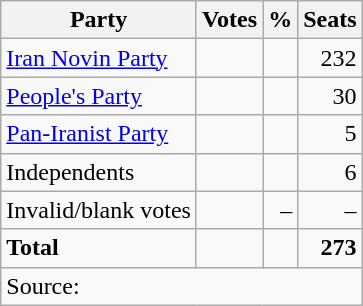<table class=wikitable style=text-align:right>
<tr>
<th>Party</th>
<th>Votes</th>
<th>%</th>
<th>Seats</th>
</tr>
<tr>
<td align=left><a href='#'>Iran Novin Party</a></td>
<td></td>
<td></td>
<td>232</td>
</tr>
<tr>
<td align=left><a href='#'>People's Party</a></td>
<td></td>
<td></td>
<td>30</td>
</tr>
<tr>
<td align=left><a href='#'>Pan-Iranist Party</a></td>
<td></td>
<td></td>
<td>5</td>
</tr>
<tr>
<td align=left>Independents</td>
<td></td>
<td></td>
<td>6</td>
</tr>
<tr>
<td align=left>Invalid/blank votes</td>
<td></td>
<td>–</td>
<td>–</td>
</tr>
<tr>
<td align=left><strong>Total</strong></td>
<td><strong> </strong></td>
<td><strong> </strong></td>
<td><strong>273</strong></td>
</tr>
<tr>
<td colspan=5 align=left>Source: </td>
</tr>
</table>
